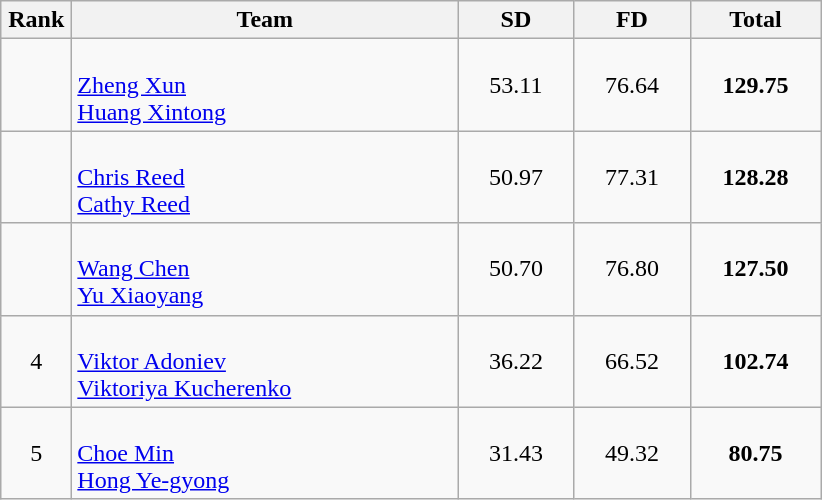<table class=wikitable style="text-align:center">
<tr>
<th width=40>Rank</th>
<th width=250>Team</th>
<th width=70>SD</th>
<th width=70>FD</th>
<th width=80>Total</th>
</tr>
<tr>
<td></td>
<td align=left><br><a href='#'>Zheng Xun</a><br><a href='#'>Huang Xintong</a></td>
<td>53.11</td>
<td>76.64</td>
<td><strong>129.75</strong></td>
</tr>
<tr>
<td></td>
<td align=left><br><a href='#'>Chris Reed</a><br><a href='#'>Cathy Reed</a></td>
<td>50.97</td>
<td>77.31</td>
<td><strong>128.28</strong></td>
</tr>
<tr>
<td></td>
<td align=left><br><a href='#'>Wang Chen</a><br><a href='#'>Yu Xiaoyang</a></td>
<td>50.70</td>
<td>76.80</td>
<td><strong>127.50</strong></td>
</tr>
<tr>
<td>4</td>
<td align=left><br><a href='#'>Viktor Adoniev</a><br><a href='#'>Viktoriya Kucherenko</a></td>
<td>36.22</td>
<td>66.52</td>
<td><strong>102.74</strong></td>
</tr>
<tr>
<td>5</td>
<td align=left><br><a href='#'>Choe Min</a><br><a href='#'>Hong Ye-gyong</a></td>
<td>31.43</td>
<td>49.32</td>
<td><strong>80.75</strong></td>
</tr>
</table>
